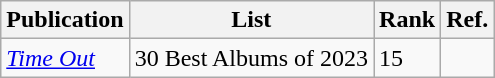<table class="wikitable">
<tr>
<th>Publication</th>
<th>List</th>
<th>Rank</th>
<th>Ref.</th>
</tr>
<tr>
<td><em><a href='#'>Time Out</a></em></td>
<td>30 Best Albums of 2023</td>
<td>15</td>
<td></td>
</tr>
</table>
